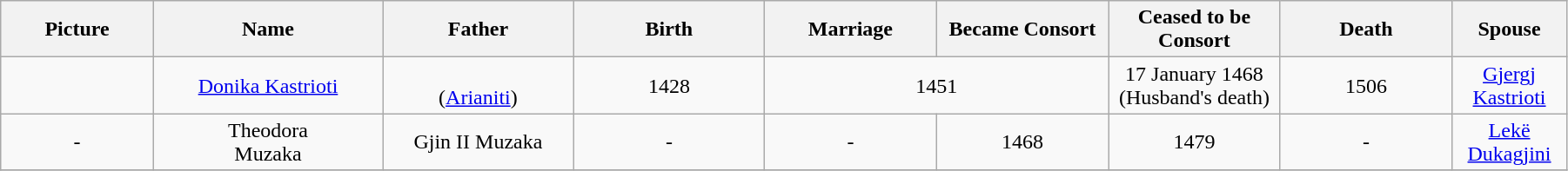<table width=95% class="wikitable">
<tr>
<th width = "8%">Picture</th>
<th width = "12%">Name</th>
<th width = "10%">Father</th>
<th width = "10%">Birth</th>
<th width = "9%">Marriage</th>
<th width = "9%">Became Consort</th>
<th width = "9%">Ceased to be Consort</th>
<th width = "9%">Death</th>
<th width = "6%">Spouse</th>
</tr>
<tr>
<td align="center"></td>
<td align="center"><a href='#'>Donika Kastrioti</a></td>
<td align=center><br>(<a href='#'>Arianiti</a>)</td>
<td align="center">1428</td>
<td align=center colspan=2>1451</td>
<td align="center">17 January 1468 (Husband's death)</td>
<td align="center">1506</td>
<td align="center"><a href='#'>Gjergj Kastrioti</a></td>
</tr>
<tr>
<td align="center">-</td>
<td align="center">Theodora<br>Muzaka</td>
<td align=center>Gjin II Muzaka</td>
<td align="center">-</td>
<td align="center">-</td>
<td align="center">1468</td>
<td align="center">1479</td>
<td align="center">-</td>
<td align="center"><a href='#'>Lekë Dukagjini</a></td>
</tr>
<tr>
</tr>
</table>
